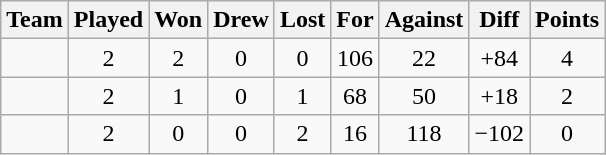<table class="wikitable" style="text-align:center">
<tr>
<th>Team</th>
<th>Played</th>
<th>Won</th>
<th>Drew</th>
<th>Lost</th>
<th>For</th>
<th>Against</th>
<th>Diff</th>
<th>Points</th>
</tr>
<tr>
<td align=left></td>
<td>2</td>
<td>2</td>
<td>0</td>
<td>0</td>
<td>106</td>
<td>22</td>
<td>+84</td>
<td>4</td>
</tr>
<tr>
<td align=left></td>
<td>2</td>
<td>1</td>
<td>0</td>
<td>1</td>
<td>68</td>
<td>50</td>
<td>+18</td>
<td>2</td>
</tr>
<tr>
<td align=left></td>
<td>2</td>
<td>0</td>
<td>0</td>
<td>2</td>
<td>16</td>
<td>118</td>
<td>−102</td>
<td>0</td>
</tr>
</table>
